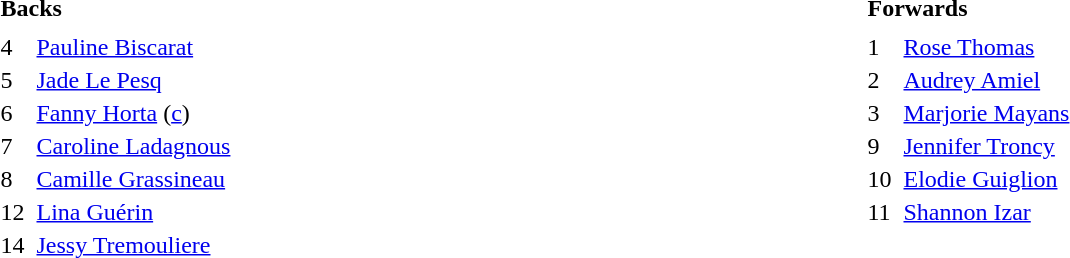<table style="text-align:left">
<tr>
<th colspan=2>Backs</th>
<th colspan=2>Forwards</th>
</tr>
<tr>
<th style="width:20px;"></th>
<th style="width:550px;"></th>
<th style="width:20px;"></th>
<th style="width:250px;"></th>
</tr>
<tr>
<td align=centre>4</td>
<td><a href='#'>Pauline Biscarat</a></td>
<td align=centre>1</td>
<td><a href='#'>Rose Thomas</a></td>
</tr>
<tr>
<td align=centre>5</td>
<td><a href='#'>Jade Le Pesq</a></td>
<td align=centre>2</td>
<td><a href='#'>Audrey Amiel</a></td>
</tr>
<tr>
<td align=centre>6</td>
<td><a href='#'>Fanny Horta</a> (<a href='#'>c</a>)</td>
<td align=centre>3</td>
<td><a href='#'>Marjorie Mayans</a></td>
</tr>
<tr>
<td align=centre>7</td>
<td><a href='#'>Caroline Ladagnous</a></td>
<td align=centre>9</td>
<td><a href='#'>Jennifer Troncy</a></td>
</tr>
<tr>
<td align=centre>8</td>
<td><a href='#'>Camille Grassineau</a></td>
<td align=centre>10</td>
<td><a href='#'>Elodie Guiglion</a></td>
</tr>
<tr>
<td align=centre>12</td>
<td><a href='#'>Lina Guérin</a></td>
<td align=centre>11</td>
<td><a href='#'>Shannon Izar</a></td>
</tr>
<tr>
<td align=centre>14</td>
<td><a href='#'>Jessy Tremouliere</a></td>
<td align=centre></td>
<td></td>
</tr>
</table>
